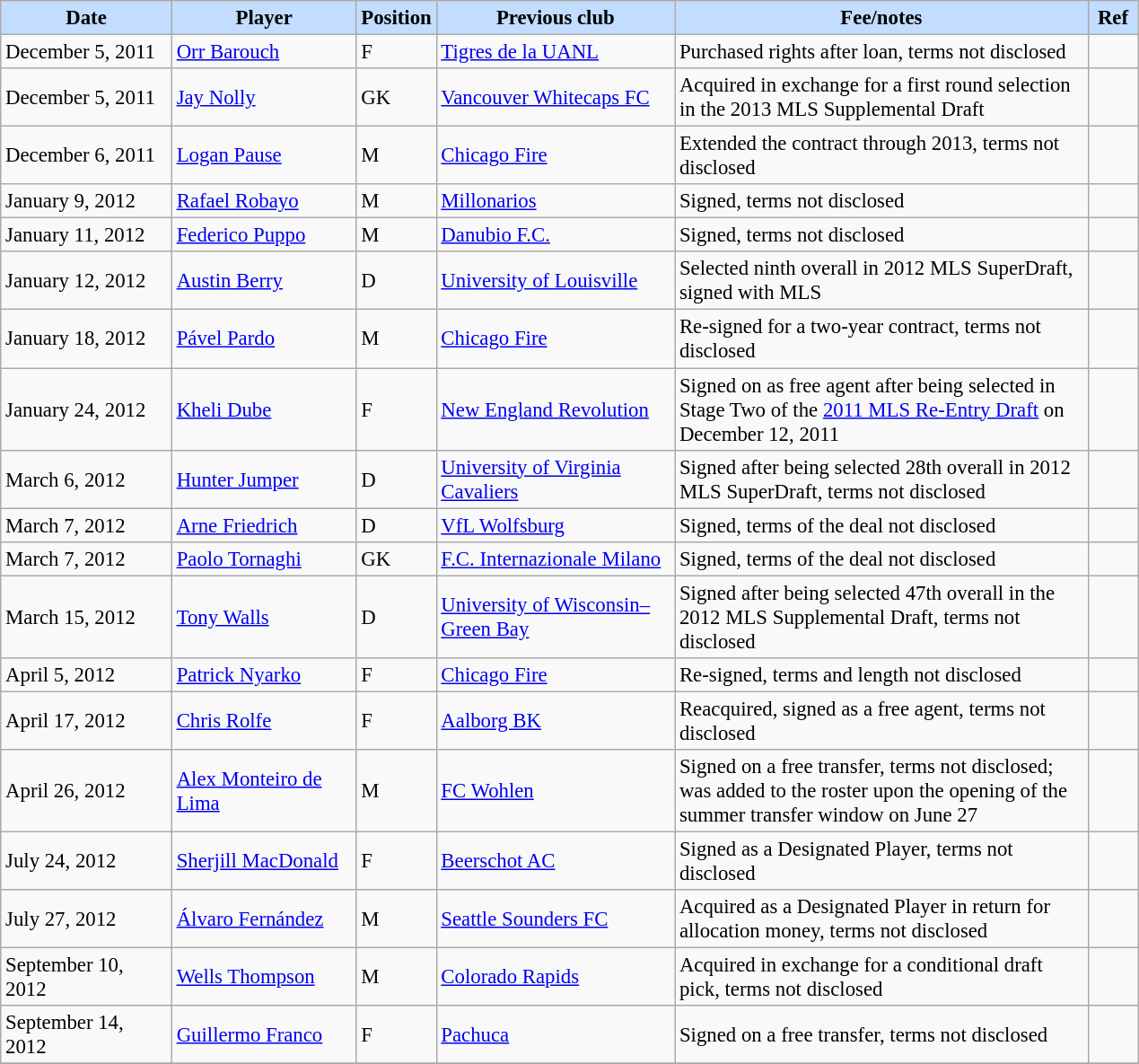<table class="wikitable" style="text-align:left; font-size:95%;">
<tr>
<th style="background:#c2ddff; width:120px;">Date</th>
<th style="background:#c2ddff; width:130px;">Player</th>
<th style="background:#c2ddff; width:50px;">Position</th>
<th style="background:#c2ddff; width:170px;">Previous club</th>
<th style="background:#c2ddff; width:300px;">Fee/notes</th>
<th style="background:#c2ddff; width:30px;">Ref</th>
</tr>
<tr>
<td>December 5, 2011</td>
<td> <a href='#'>Orr Barouch</a></td>
<td>F</td>
<td> <a href='#'>Tigres de la UANL</a></td>
<td>Purchased rights after loan, terms not disclosed</td>
<td></td>
</tr>
<tr>
<td>December 5, 2011</td>
<td> <a href='#'>Jay Nolly</a></td>
<td>GK</td>
<td> <a href='#'>Vancouver Whitecaps FC</a></td>
<td>Acquired in exchange for a first round selection in the 2013 MLS Supplemental Draft</td>
<td></td>
</tr>
<tr>
<td>December 6, 2011</td>
<td> <a href='#'>Logan Pause</a></td>
<td>M</td>
<td> <a href='#'>Chicago Fire</a></td>
<td>Extended the contract through 2013, terms not disclosed</td>
<td></td>
</tr>
<tr>
<td>January 9, 2012</td>
<td> <a href='#'>Rafael Robayo</a></td>
<td>M</td>
<td> <a href='#'>Millonarios</a></td>
<td>Signed, terms not disclosed</td>
<td></td>
</tr>
<tr>
<td>January 11, 2012</td>
<td> <a href='#'>Federico Puppo</a></td>
<td>M</td>
<td> <a href='#'>Danubio F.C.</a></td>
<td>Signed, terms not disclosed</td>
<td></td>
</tr>
<tr>
<td>January 12, 2012</td>
<td> <a href='#'>Austin Berry</a></td>
<td>D</td>
<td> <a href='#'>University of Louisville</a></td>
<td>Selected ninth overall in 2012 MLS SuperDraft, signed with MLS</td>
<td></td>
</tr>
<tr>
<td>January 18, 2012</td>
<td> <a href='#'>Pável Pardo</a></td>
<td>M</td>
<td> <a href='#'>Chicago Fire</a></td>
<td>Re-signed for a two-year contract, terms not disclosed</td>
<td></td>
</tr>
<tr>
<td>January 24, 2012</td>
<td> <a href='#'>Kheli Dube</a></td>
<td>F</td>
<td> <a href='#'>New England Revolution</a></td>
<td>Signed on as free agent after being selected in Stage Two of the <a href='#'>2011 MLS Re-Entry Draft</a> on December 12, 2011</td>
<td></td>
</tr>
<tr>
<td>March 6, 2012</td>
<td> <a href='#'>Hunter Jumper</a></td>
<td>D</td>
<td> <a href='#'>University of Virginia Cavaliers</a></td>
<td>Signed after being selected 28th overall in 2012 MLS SuperDraft, terms not disclosed</td>
<td></td>
</tr>
<tr>
<td>March 7, 2012</td>
<td> <a href='#'>Arne Friedrich</a></td>
<td>D</td>
<td> <a href='#'>VfL Wolfsburg</a></td>
<td>Signed, terms of the deal not disclosed</td>
<td></td>
</tr>
<tr>
<td>March 7, 2012</td>
<td> <a href='#'>Paolo Tornaghi</a></td>
<td>GK</td>
<td> <a href='#'>F.C. Internazionale Milano</a></td>
<td>Signed, terms of the deal not disclosed</td>
<td></td>
</tr>
<tr>
<td>March 15, 2012</td>
<td> <a href='#'>Tony Walls</a></td>
<td>D</td>
<td> <a href='#'>University of Wisconsin–Green Bay</a></td>
<td>Signed after being selected 47th overall in the 2012 MLS Supplemental Draft, terms not disclosed</td>
<td></td>
</tr>
<tr>
<td>April 5, 2012</td>
<td> <a href='#'>Patrick Nyarko</a></td>
<td>F</td>
<td> <a href='#'>Chicago Fire</a></td>
<td>Re-signed, terms and length not disclosed</td>
<td></td>
</tr>
<tr>
<td>April 17, 2012</td>
<td> <a href='#'>Chris Rolfe</a></td>
<td>F</td>
<td> <a href='#'>Aalborg BK</a></td>
<td>Reacquired, signed as a free agent, terms not disclosed</td>
<td></td>
</tr>
<tr>
<td>April 26, 2012</td>
<td> <a href='#'>Alex Monteiro de Lima</a></td>
<td>M</td>
<td> <a href='#'>FC Wohlen</a></td>
<td>Signed on a free transfer, terms not disclosed; was added to the roster upon the opening of the summer transfer window on June 27</td>
<td></td>
</tr>
<tr>
<td>July 24, 2012</td>
<td> <a href='#'>Sherjill MacDonald</a></td>
<td>F</td>
<td> <a href='#'>Beerschot AC</a></td>
<td>Signed as a Designated Player, terms not disclosed</td>
<td></td>
</tr>
<tr>
<td>July 27, 2012</td>
<td> <a href='#'>Álvaro Fernández</a></td>
<td>M</td>
<td> <a href='#'>Seattle Sounders FC</a></td>
<td>Acquired as a Designated Player in return for allocation money, terms not disclosed</td>
<td></td>
</tr>
<tr>
<td>September 10, 2012</td>
<td> <a href='#'>Wells Thompson</a></td>
<td>M</td>
<td> <a href='#'>Colorado Rapids</a></td>
<td>Acquired in exchange for a conditional draft pick, terms not disclosed</td>
<td></td>
</tr>
<tr>
<td>September 14, 2012</td>
<td> <a href='#'>Guillermo Franco</a></td>
<td>F</td>
<td> <a href='#'>Pachuca</a></td>
<td>Signed on a free transfer, terms not disclosed</td>
<td></td>
</tr>
<tr>
</tr>
</table>
